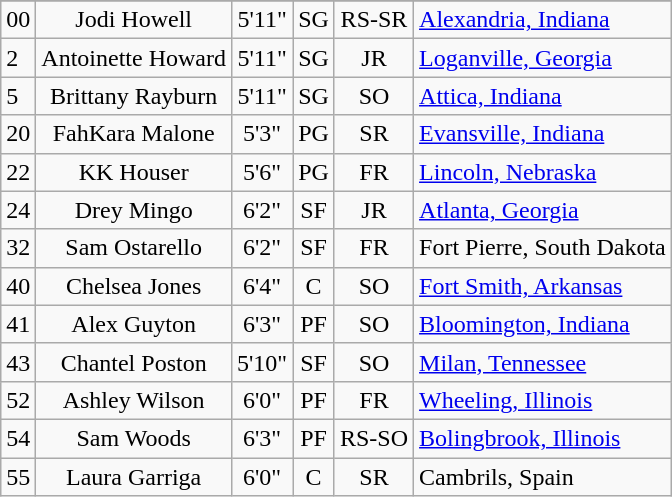<table class="wikitable" style="text-align:center">
<tr>
</tr>
<tr>
<td style="text-align:left">00</td>
<td>Jodi Howell</td>
<td>5'11"</td>
<td>SG</td>
<td>RS-SR</td>
<td style="text-align:left"><a href='#'>Alexandria, Indiana</a></td>
</tr>
<tr>
<td style="text-align:left">2</td>
<td>Antoinette Howard</td>
<td>5'11"</td>
<td>SG</td>
<td>JR</td>
<td style="text-align:left"><a href='#'>Loganville, Georgia</a></td>
</tr>
<tr>
<td style="text-align:left">5</td>
<td>Brittany Rayburn</td>
<td>5'11"</td>
<td>SG</td>
<td>SO</td>
<td style="text-align:left"><a href='#'>Attica, Indiana</a></td>
</tr>
<tr>
<td style="text-align:left">20</td>
<td>FahKara Malone</td>
<td>5'3"</td>
<td>PG</td>
<td>SR</td>
<td style="text-align:left"><a href='#'>Evansville, Indiana</a></td>
</tr>
<tr>
<td style="text-align:left">22</td>
<td>KK Houser</td>
<td>5'6"</td>
<td>PG</td>
<td>FR</td>
<td style="text-align:left"><a href='#'>Lincoln, Nebraska</a></td>
</tr>
<tr>
<td style="text-align:left">24</td>
<td>Drey Mingo</td>
<td>6'2"</td>
<td>SF</td>
<td>JR</td>
<td style="text-align:left"><a href='#'>Atlanta, Georgia</a></td>
</tr>
<tr>
<td style="text-align:left">32</td>
<td>Sam Ostarello</td>
<td>6'2"</td>
<td>SF</td>
<td>FR</td>
<td style="text-align:left">Fort Pierre, South Dakota</td>
</tr>
<tr>
<td style="text-align:left">40</td>
<td>Chelsea Jones</td>
<td>6'4"</td>
<td>C</td>
<td>SO</td>
<td style="text-align:left"><a href='#'>Fort Smith, Arkansas</a></td>
</tr>
<tr>
<td style="text-align:left">41</td>
<td>Alex Guyton</td>
<td>6'3"</td>
<td>PF</td>
<td>SO</td>
<td style="text-align:left"><a href='#'>Bloomington, Indiana</a></td>
</tr>
<tr>
<td style="text-align:left">43</td>
<td>Chantel Poston</td>
<td>5'10"</td>
<td>SF</td>
<td>SO</td>
<td style="text-align:left"><a href='#'>Milan, Tennessee</a></td>
</tr>
<tr>
<td style="text-align:left">52</td>
<td>Ashley Wilson</td>
<td>6'0"</td>
<td>PF</td>
<td>FR</td>
<td style="text-align:left"><a href='#'>Wheeling, Illinois</a></td>
</tr>
<tr>
<td style="text-align:left">54</td>
<td>Sam Woods</td>
<td>6'3"</td>
<td>PF</td>
<td>RS-SO</td>
<td style="text-align:left"><a href='#'>Bolingbrook, Illinois</a></td>
</tr>
<tr>
<td style="text-align:left">55</td>
<td>Laura Garriga</td>
<td>6'0"</td>
<td>C</td>
<td>SR</td>
<td style="text-align:left">Cambrils, Spain</td>
</tr>
</table>
